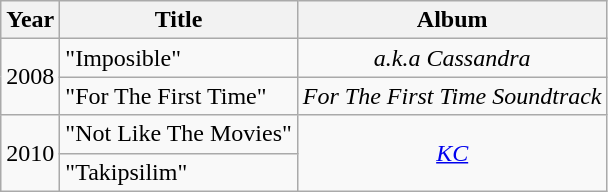<table class="wikitable">
<tr>
<th>Year</th>
<th>Title</th>
<th>Album</th>
</tr>
<tr>
<td rowspan="2">2008</td>
<td>"Imposible"</td>
<td rowspan="1" align="center"><em>a.k.a Cassandra</em></td>
</tr>
<tr>
<td>"For The First Time"</td>
<td rowspan="1" align="center"><em>For The First Time Soundtrack</em></td>
</tr>
<tr>
<td rowspan=2>2010</td>
<td>"Not Like The Movies"</td>
<td rowspan=2 align="center"><em><a href='#'>KC</a></em></td>
</tr>
<tr>
<td>"Takipsilim"</td>
</tr>
</table>
